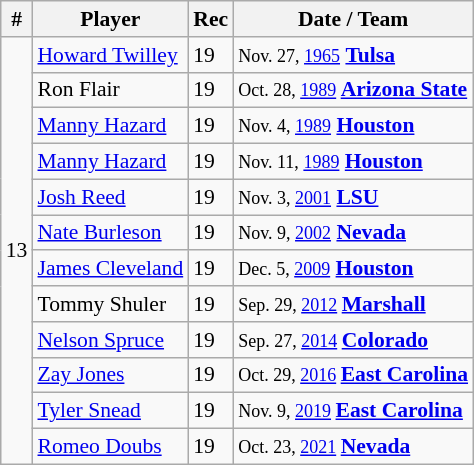<table class="wikitable" style="font-size:90%; white-space: nowrap;">
<tr>
<th>#</th>
<th>Player</th>
<th>Rec</th>
<th>Date / Team</th>
</tr>
<tr>
<td rowspan=12>13</td>
<td><a href='#'>Howard Twilley</a></td>
<td>19</td>
<td><small>Nov. 27, <a href='#'>1965</a></small> <strong><a href='#'>Tulsa</a></strong></td>
</tr>
<tr>
<td>Ron Flair</td>
<td>19</td>
<td><small>Oct. 28, <a href='#'>1989</a> </small> <strong><a href='#'>Arizona State</a></strong></td>
</tr>
<tr>
<td><a href='#'>Manny Hazard</a></td>
<td>19</td>
<td><small>Nov. 4, <a href='#'>1989</a></small> <strong><a href='#'>Houston</a></strong></td>
</tr>
<tr>
<td><a href='#'>Manny Hazard</a></td>
<td>19</td>
<td><small>Nov. 11, <a href='#'>1989</a></small> <strong><a href='#'>Houston</a></strong></td>
</tr>
<tr>
<td><a href='#'>Josh Reed</a></td>
<td>19</td>
<td><small>Nov. 3, <a href='#'>2001</a></small> <strong><a href='#'>LSU</a></strong></td>
</tr>
<tr>
<td><a href='#'>Nate Burleson</a></td>
<td>19</td>
<td><small>Nov. 9, <a href='#'>2002</a></small> <strong><a href='#'>Nevada</a></strong></td>
</tr>
<tr>
<td><a href='#'>James Cleveland</a></td>
<td>19</td>
<td><small>Dec. 5, <a href='#'>2009</a></small> <strong><a href='#'>Houston</a></strong></td>
</tr>
<tr>
<td>Tommy Shuler</td>
<td>19</td>
<td><small>Sep. 29, <a href='#'>2012</a> </small> <strong><a href='#'>Marshall</a></strong></td>
</tr>
<tr>
<td><a href='#'>Nelson Spruce</a></td>
<td>19</td>
<td><small>Sep. 27, <a href='#'>2014</a> </small> <strong><a href='#'>Colorado</a></strong></td>
</tr>
<tr>
<td><a href='#'>Zay Jones</a></td>
<td>19</td>
<td><small>Oct. 29, <a href='#'>2016</a> </small> <strong><a href='#'>East Carolina</a></strong></td>
</tr>
<tr>
<td><a href='#'>Tyler Snead</a></td>
<td>19</td>
<td><small>Nov. 9, <a href='#'>2019</a> </small> <strong><a href='#'>East Carolina</a></strong></td>
</tr>
<tr>
<td><a href='#'>Romeo Doubs</a></td>
<td>19</td>
<td><small>Oct. 23, <a href='#'>2021</a> </small> <strong><a href='#'>Nevada</a></strong></td>
</tr>
</table>
